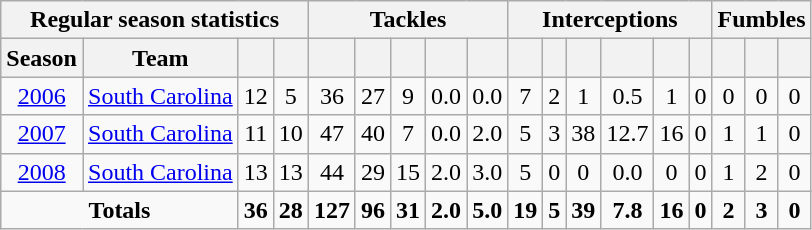<table class="wikitable" style="text-align:center;">
<tr>
<th colspan="4">Regular season statistics</th>
<th colspan="5">Tackles</th>
<th colspan="6">Interceptions</th>
<th colspan="3">Fumbles</th>
</tr>
<tr>
<th>Season</th>
<th>Team</th>
<th></th>
<th></th>
<th></th>
<th></th>
<th></th>
<th></th>
<th></th>
<th></th>
<th></th>
<th></th>
<th></th>
<th></th>
<th></th>
<th></th>
<th></th>
<th></th>
</tr>
<tr>
<td><a href='#'>2006</a></td>
<td><a href='#'>South Carolina</a></td>
<td>12</td>
<td>5</td>
<td>36</td>
<td>27</td>
<td>9</td>
<td>0.0</td>
<td>0.0</td>
<td>7</td>
<td>2</td>
<td>1</td>
<td>0.5</td>
<td>1</td>
<td>0</td>
<td>0</td>
<td>0</td>
<td>0</td>
</tr>
<tr>
<td><a href='#'>2007</a></td>
<td><a href='#'>South Carolina</a></td>
<td>11</td>
<td>10</td>
<td>47</td>
<td>40</td>
<td>7</td>
<td>0.0</td>
<td>2.0</td>
<td>5</td>
<td>3</td>
<td>38</td>
<td>12.7</td>
<td>16</td>
<td>0</td>
<td>1</td>
<td>1</td>
<td>0</td>
</tr>
<tr>
<td><a href='#'>2008</a></td>
<td><a href='#'>South Carolina</a></td>
<td>13</td>
<td>13</td>
<td>44</td>
<td>29</td>
<td>15</td>
<td>2.0</td>
<td>3.0</td>
<td>5</td>
<td>0</td>
<td>0</td>
<td>0.0</td>
<td>0</td>
<td>0</td>
<td>1</td>
<td>2</td>
<td>0</td>
</tr>
<tr>
<td colspan="2"><strong>Totals</strong></td>
<td><strong>36</strong></td>
<td><strong>28</strong></td>
<td><strong>127</strong></td>
<td><strong>96</strong></td>
<td><strong>31</strong></td>
<td><strong>2.0</strong></td>
<td><strong>5.0</strong></td>
<td><strong>19</strong></td>
<td><strong>5</strong></td>
<td><strong>39</strong></td>
<td><strong>7.8</strong></td>
<td><strong>16</strong></td>
<td><strong>0</strong></td>
<td><strong>2</strong></td>
<td><strong>3</strong></td>
<td><strong>0</strong></td>
</tr>
</table>
